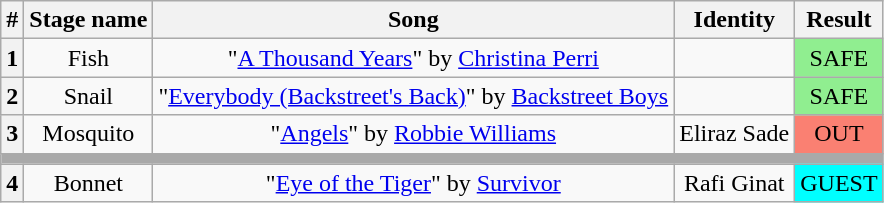<table class="wikitable plainrowheaders" style="text-align: center;">
<tr>
<th>#</th>
<th>Stage name</th>
<th>Song</th>
<th>Identity</th>
<th>Result</th>
</tr>
<tr>
<th>1</th>
<td>Fish</td>
<td>"<a href='#'>A Thousand Years</a>" by <a href='#'>Christina Perri</a></td>
<td></td>
<td bgcolor="lightgreen">SAFE</td>
</tr>
<tr>
<th>2</th>
<td>Snail</td>
<td>"<a href='#'>Everybody (Backstreet's Back)</a>" by <a href='#'>Backstreet Boys</a></td>
<td></td>
<td bgcolor="lightgreen">SAFE</td>
</tr>
<tr>
<th>3</th>
<td>Mosquito</td>
<td>"<a href='#'>Angels</a>" by <a href='#'>Robbie Williams</a></td>
<td>Eliraz Sade</td>
<td bgcolor="salmon">OUT</td>
</tr>
<tr>
<th colspan="5" style="background:darkgrey"></th>
</tr>
<tr>
<th>4</th>
<td>Bonnet</td>
<td>"<a href='#'>Eye of the Tiger</a>" by <a href='#'>Survivor</a></td>
<td>Rafi Ginat</td>
<td bgcolor=#00ffff>GUEST</td>
</tr>
</table>
